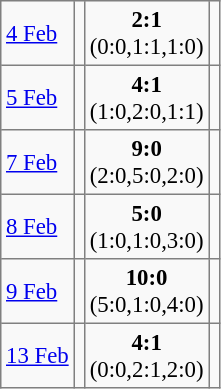<table bgcolor="#f9f9f9" cellpadding="3" cellspacing="0" border="1" style="font-size: 95%; border: gray solid 1px; border-collapse: collapse; background: #f9f9f9;">
<tr>
<td><a href='#'>4 Feb</a></td>
<td></td>
<td align="center"><strong>2:1</strong><br>(0:0,1:1,1:0)</td>
<td></td>
</tr>
<tr>
<td><a href='#'>5 Feb</a></td>
<td></td>
<td align="center"><strong>4:1</strong><br>(1:0,2:0,1:1)</td>
<td></td>
</tr>
<tr>
<td><a href='#'>7 Feb</a></td>
<td></td>
<td align="center"><strong>9:0</strong><br>(2:0,5:0,2:0)</td>
<td></td>
</tr>
<tr>
<td><a href='#'>8 Feb</a></td>
<td></td>
<td align="center"><strong>5:0</strong><br>(1:0,1:0,3:0)</td>
<td></td>
</tr>
<tr>
<td><a href='#'>9 Feb</a></td>
<td></td>
<td align="center"><strong>10:0</strong><br>(5:0,1:0,4:0)</td>
<td></td>
</tr>
<tr>
<td><a href='#'>13 Feb</a></td>
<td></td>
<td align="center"><strong>4:1</strong><br>(0:0,2:1,2:0)</td>
<td></td>
</tr>
</table>
